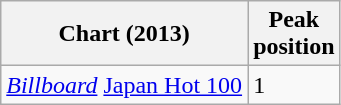<table class="wikitable sortable">
<tr>
<th>Chart (2013)</th>
<th>Peak<br>position</th>
</tr>
<tr>
<td><em><a href='#'>Billboard</a></em> <a href='#'>Japan Hot 100</a></td>
<td>1</td>
</tr>
</table>
